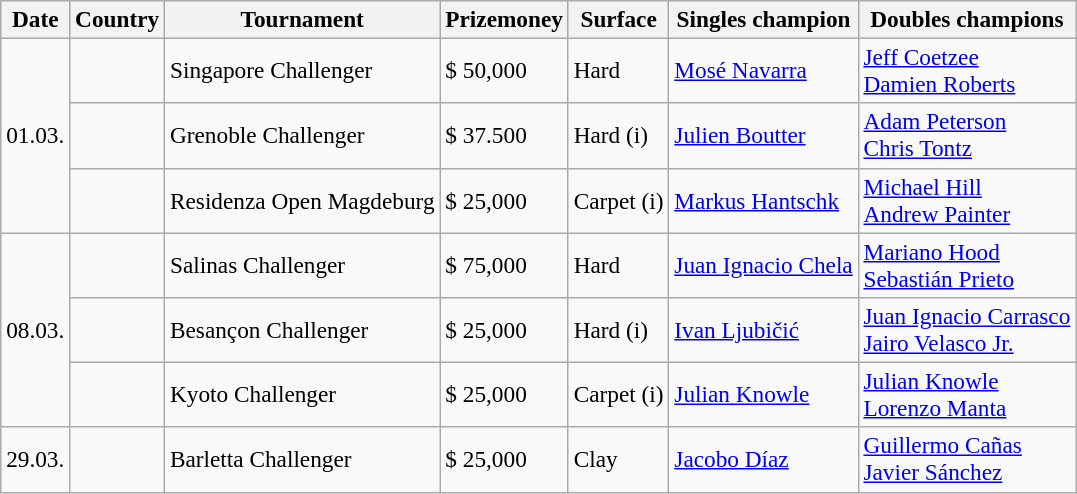<table class="sortable wikitable" style=font-size:97%>
<tr>
<th>Date</th>
<th>Country</th>
<th>Tournament</th>
<th>Prizemoney</th>
<th>Surface</th>
<th>Singles champion</th>
<th>Doubles champions</th>
</tr>
<tr>
<td rowspan="3">01.03.</td>
<td></td>
<td>Singapore Challenger</td>
<td>$ 50,000</td>
<td>Hard</td>
<td> <a href='#'>Mosé Navarra</a></td>
<td> <a href='#'>Jeff Coetzee</a><br> <a href='#'>Damien Roberts</a></td>
</tr>
<tr>
<td></td>
<td>Grenoble Challenger</td>
<td>$ 37.500</td>
<td>Hard (i)</td>
<td> <a href='#'>Julien Boutter</a></td>
<td> <a href='#'>Adam Peterson</a><br> <a href='#'>Chris Tontz</a></td>
</tr>
<tr>
<td></td>
<td>Residenza Open Magdeburg</td>
<td>$ 25,000</td>
<td>Carpet (i)</td>
<td> <a href='#'>Markus Hantschk</a></td>
<td> <a href='#'>Michael Hill</a><br> <a href='#'>Andrew Painter</a></td>
</tr>
<tr>
<td rowspan="3">08.03.</td>
<td></td>
<td>Salinas Challenger</td>
<td>$ 75,000</td>
<td>Hard</td>
<td> <a href='#'>Juan Ignacio Chela</a></td>
<td> <a href='#'>Mariano Hood</a> <br>  <a href='#'>Sebastián Prieto</a></td>
</tr>
<tr>
<td></td>
<td>Besançon Challenger</td>
<td>$ 25,000</td>
<td>Hard (i)</td>
<td> <a href='#'>Ivan Ljubičić</a></td>
<td> <a href='#'>Juan Ignacio Carrasco</a><br> <a href='#'>Jairo Velasco Jr.</a></td>
</tr>
<tr>
<td></td>
<td>Kyoto Challenger</td>
<td>$ 25,000</td>
<td>Carpet (i)</td>
<td> <a href='#'>Julian Knowle</a></td>
<td> <a href='#'>Julian Knowle</a><br> <a href='#'>Lorenzo Manta</a></td>
</tr>
<tr>
<td>29.03.</td>
<td></td>
<td>Barletta Challenger</td>
<td>$ 25,000</td>
<td>Clay</td>
<td> <a href='#'>Jacobo Díaz</a></td>
<td> <a href='#'>Guillermo Cañas</a><br> <a href='#'>Javier Sánchez</a></td>
</tr>
</table>
